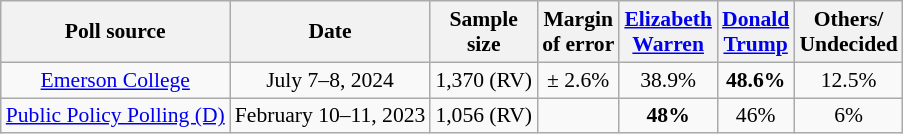<table class="wikitable sortable mw-datatable" style="text-align:center;font-size:90%;line-height:17px">
<tr>
<th>Poll source</th>
<th>Date</th>
<th>Sample<br>size</th>
<th>Margin<br>of error</th>
<th class="unsortable"><a href='#'>Elizabeth<br>Warren</a><br><small></small></th>
<th class="unsortable"><a href='#'>Donald<br>Trump</a><br><small></small></th>
<th class="unsortable">Others/<br>Undecided</th>
</tr>
<tr>
<td><a href='#'>Emerson College</a></td>
<td>July 7–8, 2024</td>
<td>1,370 (RV)</td>
<td>± 2.6%</td>
<td>38.9%</td>
<td><strong>48.6%</strong></td>
<td>12.5%</td>
</tr>
<tr>
<td><a href='#'>Public Policy Polling (D)</a></td>
<td data-sort-value="2023-02-11">February 10–11, 2023</td>
<td>1,056 (RV)</td>
<td></td>
<td><strong>48%</strong></td>
<td>46%</td>
<td>6%</td>
</tr>
</table>
